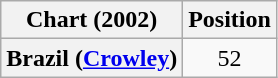<table class="wikitable plainrowheaders" style="text-align:center">
<tr>
<th scope="col">Chart (2002)</th>
<th scope="col">Position</th>
</tr>
<tr>
<th scope="row">Brazil (<a href='#'>Crowley</a>)</th>
<td>52</td>
</tr>
</table>
